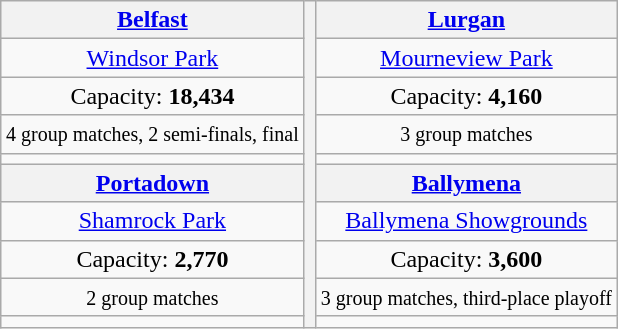<table class="wikitable" style="text-align:center;margin:1em auto;">
<tr>
<th><a href='#'>Belfast</a></th>
<th rowspan=10 text-align="center"></th>
<th><a href='#'>Lurgan</a></th>
</tr>
<tr>
<td><a href='#'>Windsor Park</a></td>
<td><a href='#'>Mourneview Park</a></td>
</tr>
<tr>
<td>Capacity: <strong>18,434</strong></td>
<td>Capacity: <strong>4,160</strong></td>
</tr>
<tr>
<td><small>4 group matches, 2 semi-finals, final</small></td>
<td><small>3 group matches</small></td>
</tr>
<tr>
<td></td>
<td></td>
</tr>
<tr>
<th><a href='#'>Portadown</a></th>
<th><a href='#'>Ballymena</a></th>
</tr>
<tr>
<td><a href='#'>Shamrock Park</a></td>
<td><a href='#'>Ballymena Showgrounds</a></td>
</tr>
<tr>
<td>Capacity: <strong>2,770</strong></td>
<td>Capacity: <strong>3,600</strong></td>
</tr>
<tr>
<td><small>2 group matches</small></td>
<td><small>3 group matches, third-place playoff</small></td>
</tr>
<tr>
<td></td>
<td></td>
</tr>
</table>
